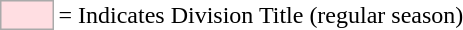<table>
<tr>
<td style="background-color:#FFDEE2; border:1px solid #aaaaaa; width:2em;"></td>
<td>= Indicates Division Title (regular season)</td>
</tr>
</table>
